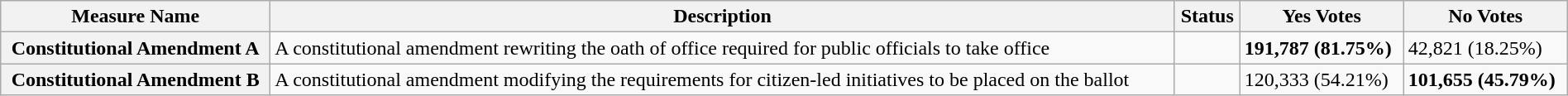<table class="wikitable sortable plainrowheaders" style="width:100%">
<tr>
<th scope="col">Measure Name</th>
<th scope="col">Description</th>
<th scope="col">Status</th>
<th scope="col">Yes Votes</th>
<th scope="col">No Votes</th>
</tr>
<tr>
<th scope=row>Constitutional Amendment A</th>
<td>A constitutional amendment rewriting the oath of office required for public officials to take office</td>
<td></td>
<td><strong>191,787 (81.75%)</strong></td>
<td>42,821 (18.25%)</td>
</tr>
<tr>
<th scope=row>Constitutional Amendment B</th>
<td>A constitutional amendment modifying the requirements for citizen-led initiatives to be placed on the ballot</td>
<td></td>
<td>120,333 (54.21%)</td>
<td><strong>101,655 (45.79%)</strong></td>
</tr>
</table>
